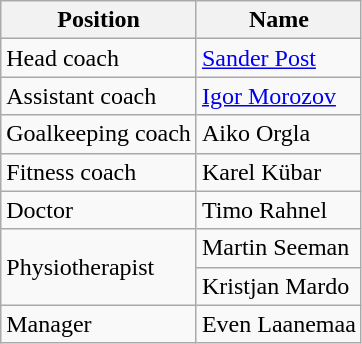<table class="wikitable">
<tr>
<th>Position</th>
<th>Name</th>
</tr>
<tr>
<td>Head coach</td>
<td> <a href='#'>Sander Post</a></td>
</tr>
<tr>
<td>Assistant coach</td>
<td> <a href='#'>Igor Morozov</a></td>
</tr>
<tr>
<td>Goalkeeping coach</td>
<td> Aiko Orgla</td>
</tr>
<tr>
<td>Fitness coach</td>
<td> Karel Kübar</td>
</tr>
<tr>
<td>Doctor</td>
<td> Timo Rahnel</td>
</tr>
<tr>
<td rowspan=2>Physiotherapist</td>
<td> Martin Seeman</td>
</tr>
<tr>
<td> Kristjan Mardo</td>
</tr>
<tr>
<td>Manager</td>
<td> Even Laanemaa</td>
</tr>
</table>
